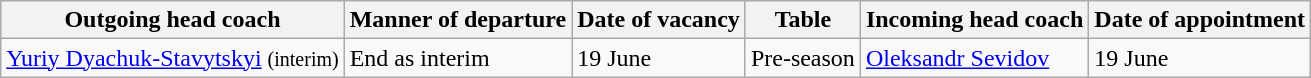<table class="wikitable">
<tr>
<th>Outgoing head coach</th>
<th>Manner of departure</th>
<th>Date of vacancy</th>
<th>Table</th>
<th>Incoming head coach</th>
<th>Date of appointment</th>
</tr>
<tr>
<td> <a href='#'>Yuriy Dyachuk-Stavytskyi</a> <small>(interim)</small></td>
<td>End as interim</td>
<td>19 June</td>
<td>Pre-season</td>
<td> <a href='#'>Oleksandr Sevidov</a></td>
<td>19 June</td>
</tr>
</table>
